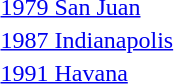<table>
<tr>
<td><a href='#'>1979 San Juan</a><br></td>
<td></td>
<td></td>
<td></td>
</tr>
<tr>
<td><a href='#'>1987 Indianapolis</a><br></td>
<td></td>
<td></td>
<td></td>
</tr>
<tr>
<td><a href='#'>1991 Havana</a><br></td>
<td></td>
<td></td>
<td></td>
</tr>
</table>
